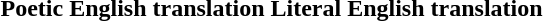<table class="mw-collapsible mw-collapsed">
<tr>
<th>Poetic English translation<br></th>
<th>Literal English translation</th>
</tr>
<tr style="vertical-align:top; white-space:nowrap;">
<td></td>
<td></td>
</tr>
</table>
